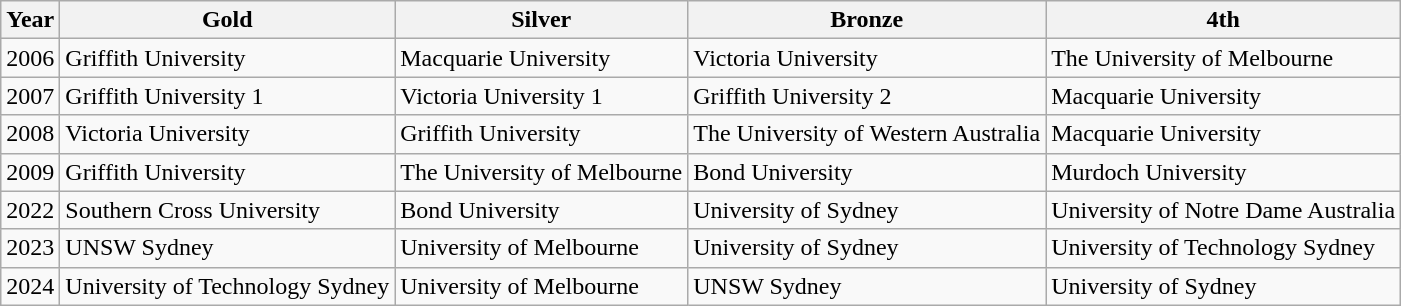<table class="wikitable">
<tr>
<th>Year</th>
<th>Gold</th>
<th>Silver</th>
<th>Bronze</th>
<th>4th</th>
</tr>
<tr>
<td>2006</td>
<td>Griffith University</td>
<td>Macquarie University</td>
<td>Victoria University</td>
<td>The University of Melbourne</td>
</tr>
<tr>
<td>2007</td>
<td>Griffith University 1</td>
<td>Victoria University 1</td>
<td>Griffith University 2</td>
<td>Macquarie University</td>
</tr>
<tr>
<td>2008</td>
<td>Victoria University</td>
<td>Griffith University</td>
<td>The University of Western Australia</td>
<td>Macquarie University</td>
</tr>
<tr>
<td>2009</td>
<td>Griffith University</td>
<td>The University of Melbourne</td>
<td>Bond University</td>
<td>Murdoch University</td>
</tr>
<tr>
<td>2022</td>
<td>Southern Cross University</td>
<td>Bond University</td>
<td>University of Sydney</td>
<td>University of Notre Dame Australia</td>
</tr>
<tr>
<td>2023</td>
<td>UNSW Sydney</td>
<td>University of Melbourne</td>
<td>University of Sydney</td>
<td>University of Technology Sydney</td>
</tr>
<tr>
<td>2024</td>
<td>University of Technology Sydney</td>
<td>University of Melbourne</td>
<td>UNSW Sydney</td>
<td>University of Sydney</td>
</tr>
</table>
